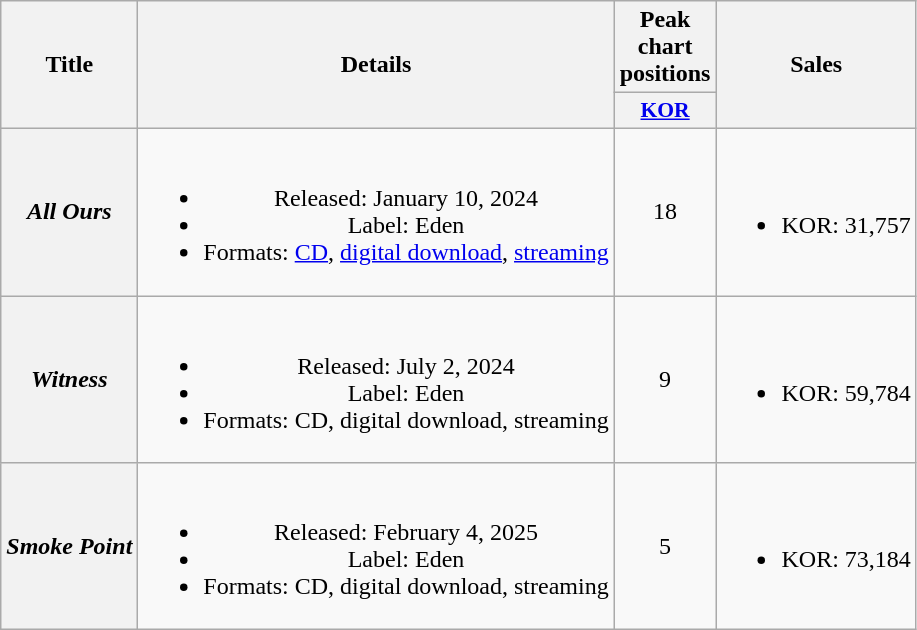<table class="wikitable plainrowheaders" style="text-align:center">
<tr>
<th scope="col" rowspan="2">Title</th>
<th scope="col" rowspan="2">Details</th>
<th scope="col" colspan="1">Peak chart positions</th>
<th scope="col" rowspan="2">Sales</th>
</tr>
<tr>
<th scope="col" style="width:2.7em;font-size:90%"><a href='#'>KOR</a><br></th>
</tr>
<tr>
<th scope="row"><em>All Ours</em></th>
<td><br><ul><li>Released: January 10, 2024</li><li>Label: Eden</li><li>Formats: <a href='#'>CD</a>, <a href='#'>digital download</a>, <a href='#'>streaming</a></li></ul></td>
<td>18</td>
<td><br><ul><li>KOR: 31,757</li></ul></td>
</tr>
<tr>
<th scope="row"><em>Witness</em></th>
<td><br><ul><li>Released: July 2, 2024</li><li>Label: Eden</li><li>Formats: CD, digital download, streaming</li></ul></td>
<td>9</td>
<td><br><ul><li>KOR: 59,784</li></ul></td>
</tr>
<tr>
<th scope="row"><em>Smoke Point</em></th>
<td><br><ul><li>Released: February 4, 2025</li><li>Label: Eden</li><li>Formats: CD, digital download, streaming</li></ul></td>
<td>5</td>
<td><br><ul><li>KOR: 73,184</li></ul></td>
</tr>
</table>
